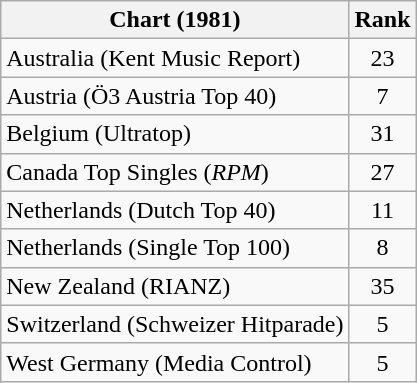<table class="wikitable sortable">
<tr>
<th>Chart (1981)</th>
<th>Rank</th>
</tr>
<tr>
<td>Australia (Kent Music Report)</td>
<td style="text-align:center;">23</td>
</tr>
<tr>
<td>Austria (Ö3 Austria Top 40)</td>
<td style="text-align:center;">7</td>
</tr>
<tr F<>
<td>Belgium (Ultratop)</td>
<td style="text-align:center;">31</td>
</tr>
<tr>
<td>Canada Top Singles (<em>RPM</em>)</td>
<td style="text-align:center;">27</td>
</tr>
<tr>
<td>Netherlands (Dutch Top 40)</td>
<td style="text-align:center;">11</td>
</tr>
<tr>
<td>Netherlands (Single Top 100)</td>
<td style="text-align:center;">8</td>
</tr>
<tr>
<td>New Zealand (RIANZ)</td>
<td style="text-align:center;">35</td>
</tr>
<tr>
<td>Switzerland (Schweizer Hitparade)</td>
<td style="text-align:center;">5</td>
</tr>
<tr>
<td>West Germany (Media Control)</td>
<td style="text-align:center;">5</td>
</tr>
</table>
